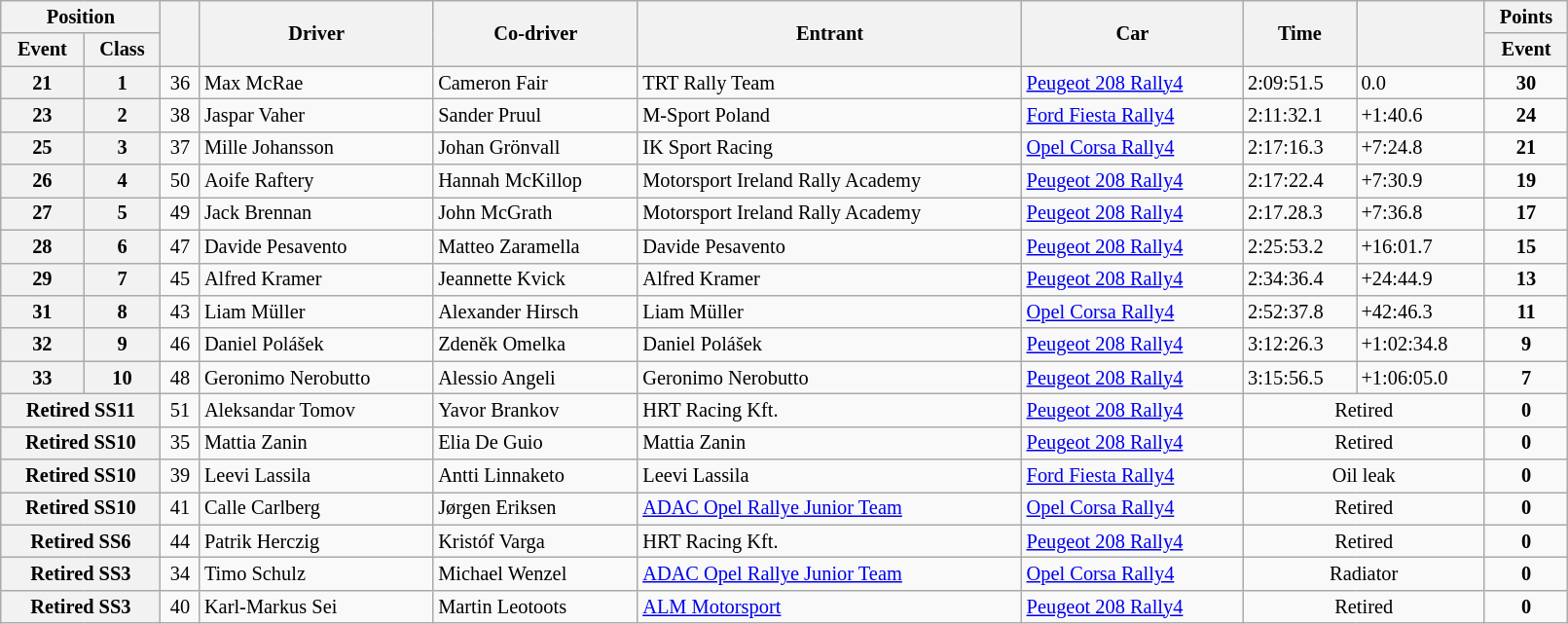<table class="wikitable" width="85%" style="font-size: 85%;">
<tr>
<th colspan="2">Position</th>
<th rowspan="2"></th>
<th rowspan="2">Driver</th>
<th rowspan="2">Co-driver</th>
<th rowspan="2">Entrant</th>
<th rowspan="2">Car</th>
<th rowspan="2">Time</th>
<th rowspan="2"></th>
<th>Points</th>
</tr>
<tr>
<th>Event</th>
<th>Class</th>
<th>Event</th>
</tr>
<tr>
<th>21</th>
<th>1</th>
<td align="center">36</td>
<td>Max McRae</td>
<td>Cameron Fair</td>
<td>TRT Rally Team</td>
<td><a href='#'>Peugeot 208 Rally4</a></td>
<td>2:09:51.5</td>
<td>0.0</td>
<td align="center"><strong>30</strong></td>
</tr>
<tr>
<th>23</th>
<th>2</th>
<td align="center">38</td>
<td>Jaspar Vaher</td>
<td>Sander Pruul</td>
<td>M-Sport Poland</td>
<td><a href='#'>Ford Fiesta Rally4</a></td>
<td>2:11:32.1</td>
<td>+1:40.6</td>
<td align="center"><strong>24</strong></td>
</tr>
<tr>
<th>25</th>
<th>3</th>
<td align="center">37</td>
<td>Mille Johansson</td>
<td>Johan Grönvall</td>
<td>IK Sport Racing</td>
<td><a href='#'>Opel Corsa Rally4</a></td>
<td>2:17:16.3</td>
<td>+7:24.8</td>
<td align="center"><strong>21</strong></td>
</tr>
<tr>
<th>26</th>
<th>4</th>
<td align="center">50</td>
<td>Aoife Raftery</td>
<td>Hannah McKillop</td>
<td>Motorsport Ireland Rally Academy</td>
<td><a href='#'>Peugeot 208 Rally4</a></td>
<td>2:17:22.4</td>
<td>+7:30.9</td>
<td align="center"><strong>19</strong></td>
</tr>
<tr>
<th>27</th>
<th>5</th>
<td align="center">49</td>
<td>Jack Brennan</td>
<td>John McGrath</td>
<td>Motorsport Ireland Rally Academy</td>
<td><a href='#'>Peugeot 208 Rally4</a></td>
<td>2:17.28.3</td>
<td>+7:36.8</td>
<td align="center"><strong>17</strong></td>
</tr>
<tr>
<th>28</th>
<th>6</th>
<td align="center">47</td>
<td>Davide Pesavento</td>
<td>Matteo Zaramella</td>
<td>Davide Pesavento</td>
<td><a href='#'>Peugeot 208 Rally4</a></td>
<td>2:25:53.2</td>
<td>+16:01.7</td>
<td align="center"><strong>15</strong></td>
</tr>
<tr>
<th>29</th>
<th>7</th>
<td align="center">45</td>
<td>Alfred Kramer</td>
<td>Jeannette Kvick</td>
<td>Alfred Kramer</td>
<td><a href='#'>Peugeot 208 Rally4</a></td>
<td>2:34:36.4</td>
<td>+24:44.9</td>
<td align="center"><strong>13</strong></td>
</tr>
<tr>
<th>31</th>
<th>8</th>
<td align="center">43</td>
<td>Liam Müller</td>
<td>Alexander Hirsch</td>
<td>Liam Müller</td>
<td><a href='#'>Opel Corsa Rally4</a></td>
<td>2:52:37.8</td>
<td>+42:46.3</td>
<td align="center"><strong>11</strong></td>
</tr>
<tr>
<th>32</th>
<th>9</th>
<td align="center">46</td>
<td>Daniel Polášek</td>
<td>Zdeněk Omelka</td>
<td>Daniel Polášek</td>
<td><a href='#'>Peugeot 208 Rally4</a></td>
<td>3:12:26.3</td>
<td>+1:02:34.8</td>
<td align="center"><strong>9</strong></td>
</tr>
<tr>
<th>33</th>
<th>10</th>
<td align="center">48</td>
<td>Geronimo Nerobutto</td>
<td>Alessio Angeli</td>
<td>Geronimo Nerobutto</td>
<td><a href='#'>Peugeot 208 Rally4</a></td>
<td>3:15:56.5</td>
<td>+1:06:05.0</td>
<td align="center"><strong>7</strong></td>
</tr>
<tr>
<th colspan="2">Retired SS11</th>
<td align="center">51</td>
<td>Aleksandar Tomov</td>
<td>Yavor Brankov</td>
<td>HRT Racing Kft.</td>
<td><a href='#'>Peugeot 208 Rally4</a></td>
<td colspan="2" align="center">Retired</td>
<td align="center"><strong>0</strong></td>
</tr>
<tr>
<th colspan="2">Retired SS10</th>
<td align="center">35</td>
<td>Mattia Zanin</td>
<td>Elia De Guio</td>
<td>Mattia Zanin</td>
<td><a href='#'>Peugeot 208 Rally4</a></td>
<td colspan="2" align="center">Retired</td>
<td align="center"><strong>0</strong></td>
</tr>
<tr>
<th colspan="2">Retired SS10</th>
<td align="center">39</td>
<td>Leevi Lassila</td>
<td>Antti Linnaketo</td>
<td>Leevi Lassila</td>
<td><a href='#'>Ford Fiesta Rally4</a></td>
<td colspan="2" align="center">Oil leak</td>
<td align="center"><strong>0</strong></td>
</tr>
<tr>
<th colspan="2">Retired SS10</th>
<td align="center">41</td>
<td>Calle Carlberg</td>
<td>Jørgen Eriksen</td>
<td><a href='#'>ADAC Opel Rallye Junior Team</a></td>
<td><a href='#'>Opel Corsa Rally4</a></td>
<td colspan="2" align="center">Retired</td>
<td align="center"><strong>0</strong></td>
</tr>
<tr>
<th colspan="2">Retired SS6</th>
<td align="center">44</td>
<td>Patrik Herczig</td>
<td>Kristóf Varga</td>
<td>HRT Racing Kft.</td>
<td><a href='#'>Peugeot 208 Rally4</a></td>
<td colspan="2" align="center">Retired</td>
<td align="center"><strong>0</strong></td>
</tr>
<tr>
<th colspan="2">Retired SS3</th>
<td align="center">34</td>
<td>Timo Schulz</td>
<td>Michael Wenzel</td>
<td><a href='#'>ADAC Opel Rallye Junior Team</a></td>
<td><a href='#'>Opel Corsa Rally4</a></td>
<td colspan="2" align="center">Radiator</td>
<td align="center"><strong>0</strong></td>
</tr>
<tr>
<th colspan="2">Retired SS3</th>
<td align="center">40</td>
<td>Karl-Markus Sei</td>
<td>Martin Leotoots</td>
<td><a href='#'>ALM Motorsport</a></td>
<td><a href='#'>Peugeot 208 Rally4</a></td>
<td colspan="2" align="center">Retired</td>
<td align="center"><strong>0</strong></td>
</tr>
</table>
